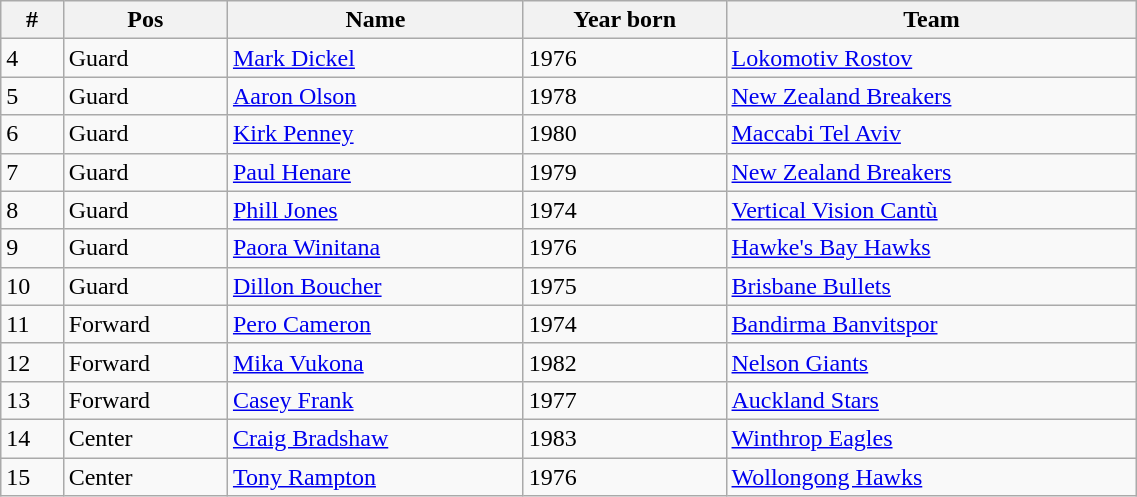<table class="wikitable" width=60%>
<tr>
<th>#</th>
<th>Pos</th>
<th>Name</th>
<th>Year born</th>
<th>Team</th>
</tr>
<tr>
<td>4</td>
<td>Guard</td>
<td><a href='#'>Mark Dickel</a></td>
<td>1976</td>
<td> <a href='#'>Lokomotiv Rostov</a></td>
</tr>
<tr>
<td>5</td>
<td>Guard</td>
<td><a href='#'>Aaron Olson</a></td>
<td>1978</td>
<td> <a href='#'>New Zealand Breakers</a></td>
</tr>
<tr>
<td>6</td>
<td>Guard</td>
<td><a href='#'>Kirk Penney</a></td>
<td>1980</td>
<td> <a href='#'>Maccabi Tel Aviv</a></td>
</tr>
<tr>
<td>7</td>
<td>Guard</td>
<td><a href='#'>Paul Henare</a></td>
<td>1979</td>
<td> <a href='#'>New Zealand Breakers</a></td>
</tr>
<tr>
<td>8</td>
<td>Guard</td>
<td><a href='#'>Phill Jones</a></td>
<td>1974</td>
<td> <a href='#'>Vertical Vision Cantù</a></td>
</tr>
<tr>
<td>9</td>
<td>Guard</td>
<td><a href='#'>Paora Winitana</a></td>
<td>1976</td>
<td> <a href='#'>Hawke's Bay Hawks</a></td>
</tr>
<tr>
<td>10</td>
<td>Guard</td>
<td><a href='#'>Dillon Boucher</a></td>
<td>1975</td>
<td> <a href='#'>Brisbane Bullets</a></td>
</tr>
<tr>
<td>11</td>
<td>Forward</td>
<td><a href='#'>Pero Cameron</a></td>
<td>1974</td>
<td> <a href='#'>Bandirma Banvitspor</a></td>
</tr>
<tr>
<td>12</td>
<td>Forward</td>
<td><a href='#'>Mika Vukona</a></td>
<td>1982</td>
<td> <a href='#'>Nelson Giants</a></td>
</tr>
<tr>
<td>13</td>
<td>Forward</td>
<td><a href='#'>Casey Frank</a></td>
<td>1977</td>
<td> <a href='#'>Auckland Stars</a></td>
</tr>
<tr>
<td>14</td>
<td>Center</td>
<td><a href='#'>Craig Bradshaw</a></td>
<td>1983</td>
<td> <a href='#'>Winthrop Eagles</a></td>
</tr>
<tr>
<td>15</td>
<td>Center</td>
<td><a href='#'>Tony Rampton</a></td>
<td>1976</td>
<td> <a href='#'>Wollongong Hawks</a></td>
</tr>
</table>
